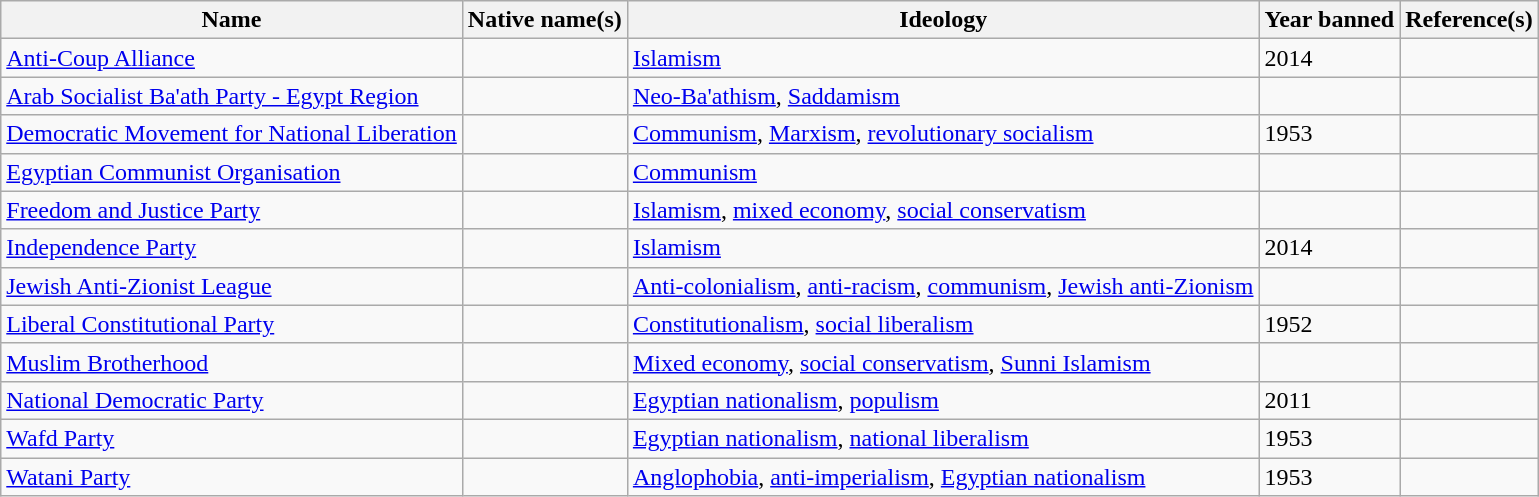<table class="wikitable sortable">
<tr>
<th>Name</th>
<th>Native name(s)</th>
<th>Ideology</th>
<th>Year banned</th>
<th>Reference(s)</th>
</tr>
<tr>
<td><a href='#'>Anti-Coup Alliance</a></td>
<td></td>
<td><a href='#'>Islamism</a></td>
<td>2014</td>
<td></td>
</tr>
<tr>
<td><a href='#'>Arab Socialist Ba'ath Party - Egypt Region</a></td>
<td></td>
<td><a href='#'>Neo-Ba'athism</a>, <a href='#'>Saddamism</a></td>
<td></td>
<td></td>
</tr>
<tr>
<td><a href='#'>Democratic Movement for National Liberation</a></td>
<td></td>
<td><a href='#'>Communism</a>, <a href='#'>Marxism</a>, <a href='#'>revolutionary socialism</a></td>
<td>1953</td>
<td></td>
</tr>
<tr>
<td><a href='#'>Egyptian Communist Organisation</a></td>
<td></td>
<td><a href='#'>Communism</a></td>
<td></td>
<td></td>
</tr>
<tr>
<td><a href='#'>Freedom and Justice Party</a></td>
<td></td>
<td><a href='#'>Islamism</a>, <a href='#'>mixed economy</a>, <a href='#'>social conservatism</a></td>
<td></td>
<td></td>
</tr>
<tr>
<td><a href='#'>Independence Party</a></td>
<td></td>
<td><a href='#'>Islamism</a></td>
<td>2014</td>
<td></td>
</tr>
<tr>
<td><a href='#'>Jewish Anti-Zionist League</a></td>
<td></td>
<td><a href='#'>Anti-colonialism</a>, <a href='#'>anti-racism</a>, <a href='#'>communism</a>, <a href='#'>Jewish anti-Zionism</a></td>
<td></td>
<td></td>
</tr>
<tr>
<td><a href='#'>Liberal Constitutional Party</a></td>
<td></td>
<td><a href='#'>Constitutionalism</a>, <a href='#'>social liberalism</a></td>
<td>1952</td>
<td></td>
</tr>
<tr>
<td><a href='#'>Muslim Brotherhood</a></td>
<td></td>
<td><a href='#'>Mixed economy</a>, <a href='#'>social conservatism</a>, <a href='#'>Sunni Islamism</a></td>
<td></td>
<td></td>
</tr>
<tr>
<td><a href='#'>National Democratic Party</a></td>
<td></td>
<td><a href='#'>Egyptian nationalism</a>, <a href='#'>populism</a></td>
<td>2011</td>
<td></td>
</tr>
<tr>
<td><a href='#'>Wafd Party</a></td>
<td></td>
<td><a href='#'>Egyptian nationalism</a>, <a href='#'>national liberalism</a></td>
<td>1953</td>
<td></td>
</tr>
<tr>
<td><a href='#'>Watani Party</a></td>
<td></td>
<td><a href='#'>Anglophobia</a>, <a href='#'>anti-imperialism</a>, <a href='#'>Egyptian nationalism</a></td>
<td>1953</td>
<td></td>
</tr>
</table>
